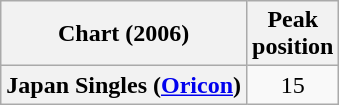<table class="wikitable plainrowheaders">
<tr>
<th>Chart (2006)</th>
<th>Peak<br>position</th>
</tr>
<tr>
<th scope="row">Japan Singles (<a href='#'>Oricon</a>)</th>
<td style="text-align:center;">15</td>
</tr>
</table>
